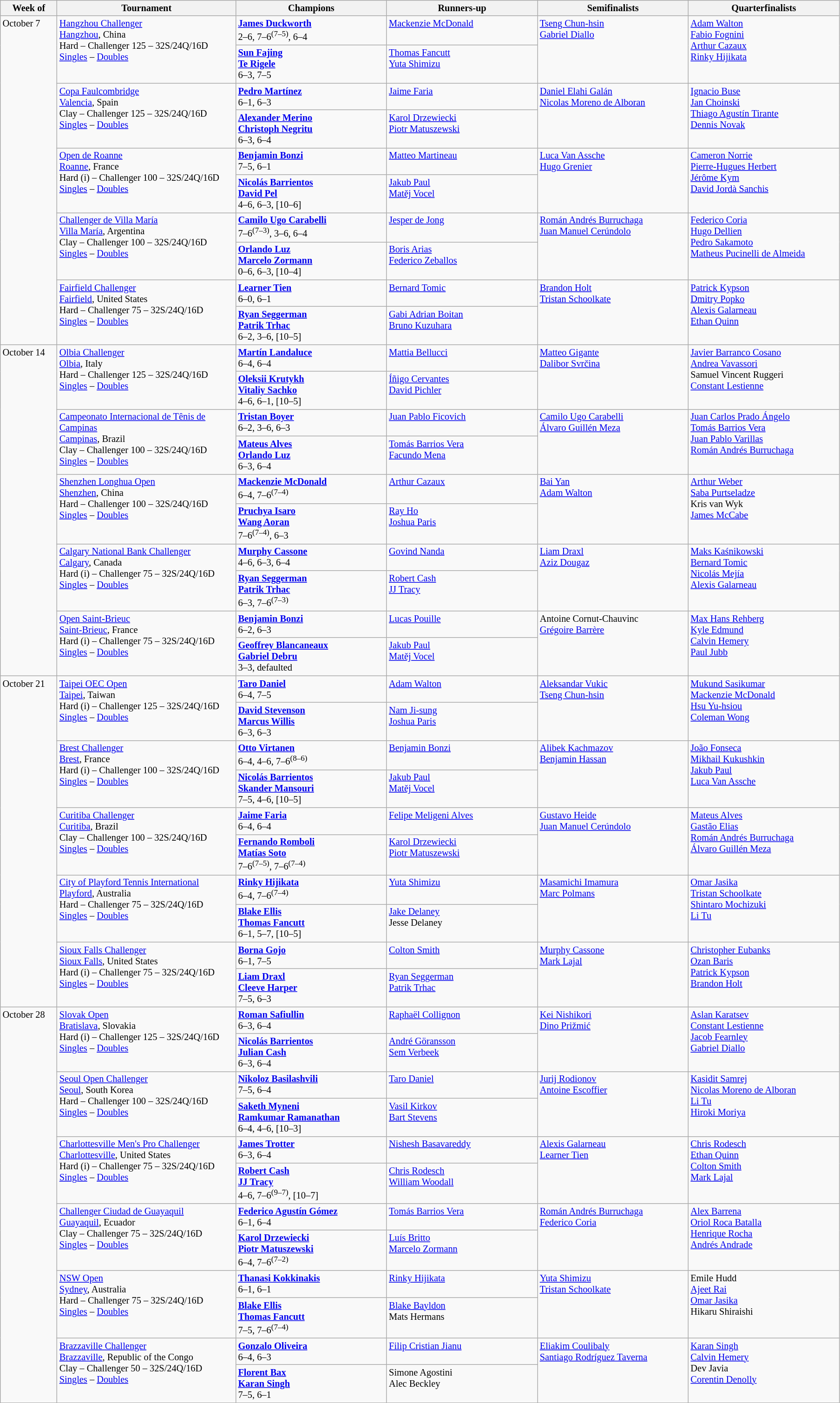<table class="wikitable" style="font-size:85%;">
<tr>
<th width="75">Week of</th>
<th width="250">Tournament</th>
<th width="210">Champions</th>
<th width="210">Runners-up</th>
<th width="210">Semifinalists</th>
<th width="210">Quarterfinalists</th>
</tr>
<tr valign=top>
<td rowspan=10>October 7</td>
<td rowspan=2><a href='#'>Hangzhou Challenger</a><br><a href='#'>Hangzhou</a>, China <br> Hard – Challenger 125 – 32S/24Q/16D<br><a href='#'>Singles</a> – <a href='#'>Doubles</a></td>
<td> <strong><a href='#'>James Duckworth</a></strong><br>2–6, 7–6<sup>(7–5)</sup>, 6–4</td>
<td> <a href='#'>Mackenzie McDonald</a></td>
<td rowspan=2> <a href='#'>Tseng Chun-hsin</a> <br>  <a href='#'>Gabriel Diallo</a></td>
<td rowspan=2> <a href='#'>Adam Walton</a> <br> <a href='#'>Fabio Fognini</a> <br>  <a href='#'>Arthur Cazaux</a> <br>  <a href='#'>Rinky Hijikata</a></td>
</tr>
<tr valign=top>
<td> <strong><a href='#'>Sun Fajing</a></strong><br> <strong><a href='#'>Te Rigele</a></strong><br>6–3, 7–5</td>
<td> <a href='#'>Thomas Fancutt</a><br> <a href='#'>Yuta Shimizu</a></td>
</tr>
<tr valign=top>
<td rowspan=2><a href='#'>Copa Faulcombridge</a><br><a href='#'>Valencia</a>, Spain <br> Clay – Challenger 125 – 32S/24Q/16D<br><a href='#'>Singles</a> – <a href='#'>Doubles</a></td>
<td> <strong><a href='#'>Pedro Martínez</a></strong><br>6–1, 6–3</td>
<td> <a href='#'>Jaime Faria</a></td>
<td rowspan=2> <a href='#'>Daniel Elahi Galán</a> <br>  <a href='#'>Nicolas Moreno de Alboran</a></td>
<td rowspan=2> <a href='#'>Ignacio Buse</a> <br> <a href='#'>Jan Choinski</a> <br>  <a href='#'>Thiago Agustín Tirante</a> <br>  <a href='#'>Dennis Novak</a></td>
</tr>
<tr valign=top>
<td> <strong><a href='#'>Alexander Merino</a></strong><br> <strong><a href='#'>Christoph Negritu</a></strong><br>6–3, 6–4</td>
<td> <a href='#'>Karol Drzewiecki</a><br> <a href='#'>Piotr Matuszewski</a></td>
</tr>
<tr valign=top>
<td rowspan=2><a href='#'>Open de Roanne</a><br><a href='#'>Roanne</a>, France <br> Hard (i) – Challenger 100 – 32S/24Q/16D<br><a href='#'>Singles</a> – <a href='#'>Doubles</a></td>
<td> <strong><a href='#'>Benjamin Bonzi</a></strong><br>7–5, 6–1</td>
<td> <a href='#'>Matteo Martineau</a></td>
<td rowspan=2> <a href='#'>Luca Van Assche</a> <br>  <a href='#'>Hugo Grenier</a></td>
<td rowspan=2> <a href='#'>Cameron Norrie</a> <br> <a href='#'>Pierre-Hugues Herbert</a> <br> <a href='#'>Jérôme Kym</a> <br>  <a href='#'>David Jordà Sanchis</a></td>
</tr>
<tr valign=top>
<td> <strong><a href='#'>Nicolás Barrientos</a></strong><br> <strong><a href='#'>David Pel</a></strong><br>4–6, 6–3, [10–6]</td>
<td> <a href='#'>Jakub Paul</a><br> <a href='#'>Matěj Vocel</a></td>
</tr>
<tr valign=top>
<td rowspan=2><a href='#'>Challenger de Villa María</a><br><a href='#'>Villa María</a>, Argentina <br> Clay – Challenger 100 – 32S/24Q/16D<br><a href='#'>Singles</a> – <a href='#'>Doubles</a></td>
<td> <strong><a href='#'>Camilo Ugo Carabelli</a></strong><br>7–6<sup>(7–3)</sup>, 3–6, 6–4</td>
<td> <a href='#'>Jesper de Jong</a></td>
<td rowspan=2> <a href='#'>Román Andrés Burruchaga</a> <br>  <a href='#'>Juan Manuel Cerúndolo</a></td>
<td rowspan=2> <a href='#'>Federico Coria</a> <br> <a href='#'>Hugo Dellien</a> <br> <a href='#'>Pedro Sakamoto</a> <br>  <a href='#'>Matheus Pucinelli de Almeida</a></td>
</tr>
<tr valign=top>
<td> <strong><a href='#'>Orlando Luz</a></strong><br> <strong><a href='#'>Marcelo Zormann</a></strong><br>0–6, 6–3, [10–4]</td>
<td> <a href='#'>Boris Arias</a><br> <a href='#'>Federico Zeballos</a></td>
</tr>
<tr valign=top>
<td rowspan=2><a href='#'>Fairfield Challenger</a><br><a href='#'>Fairfield</a>, United States <br> Hard – Challenger 75 – 32S/24Q/16D<br><a href='#'>Singles</a> – <a href='#'>Doubles</a></td>
<td> <strong><a href='#'>Learner Tien</a></strong><br>6–0, 6–1</td>
<td> <a href='#'>Bernard Tomic</a></td>
<td rowspan=2> <a href='#'>Brandon Holt</a> <br>  <a href='#'>Tristan Schoolkate</a></td>
<td rowspan=2> <a href='#'>Patrick Kypson</a> <br> <a href='#'>Dmitry Popko</a> <br> <a href='#'>Alexis Galarneau</a> <br>  <a href='#'>Ethan Quinn</a></td>
</tr>
<tr valign=top>
<td> <strong><a href='#'>Ryan Seggerman</a></strong><br> <strong><a href='#'>Patrik Trhac</a></strong><br>6–2, 3–6, [10–5]</td>
<td> <a href='#'>Gabi Adrian Boitan</a><br> <a href='#'>Bruno Kuzuhara</a></td>
</tr>
<tr valign=top>
<td rowspan=10>October 14</td>
<td rowspan=2><a href='#'>Olbia Challenger</a><br><a href='#'>Olbia</a>, Italy <br> Hard – Challenger 125 – 32S/24Q/16D<br><a href='#'>Singles</a> – <a href='#'>Doubles</a></td>
<td> <strong><a href='#'>Martín Landaluce</a></strong><br>6–4, 6–4</td>
<td> <a href='#'>Mattia Bellucci</a></td>
<td rowspan=2> <a href='#'>Matteo Gigante</a> <br>  <a href='#'>Dalibor Svrčina</a></td>
<td rowspan=2> <a href='#'>Javier Barranco Cosano</a> <br>  <a href='#'>Andrea Vavassori</a> <br> Samuel Vincent Ruggeri <br>  <a href='#'>Constant Lestienne</a></td>
</tr>
<tr valign=top>
<td> <strong><a href='#'>Oleksii Krutykh</a></strong><br> <strong><a href='#'>Vitaliy Sachko</a></strong><br>4–6, 6–1, [10–5]</td>
<td> <a href='#'>Íñigo Cervantes</a><br> <a href='#'>David Pichler</a></td>
</tr>
<tr valign=top>
<td rowspan=2><a href='#'>Campeonato Internacional de Tênis de Campinas</a><br><a href='#'>Campinas</a>, Brazil <br> Clay – Challenger 100 – 32S/24Q/16D<br><a href='#'>Singles</a> – <a href='#'>Doubles</a></td>
<td> <strong><a href='#'>Tristan Boyer</a></strong><br>6–2, 3–6, 6–3</td>
<td> <a href='#'>Juan Pablo Ficovich</a></td>
<td rowspan=2> <a href='#'>Camilo Ugo Carabelli</a> <br>  <a href='#'>Álvaro Guillén Meza</a></td>
<td rowspan=2> <a href='#'>Juan Carlos Prado Ángelo</a> <br> <a href='#'>Tomás Barrios Vera</a> <br> <a href='#'>Juan Pablo Varillas</a> <br>  <a href='#'>Román Andrés Burruchaga</a></td>
</tr>
<tr valign=top>
<td> <strong><a href='#'>Mateus Alves</a></strong><br> <strong><a href='#'>Orlando Luz</a></strong><br>6–3, 6–4</td>
<td> <a href='#'>Tomás Barrios Vera</a><br> <a href='#'>Facundo Mena</a></td>
</tr>
<tr valign=top>
<td rowspan=2><a href='#'>Shenzhen Longhua Open</a><br><a href='#'>Shenzhen</a>, China <br> Hard – Challenger 100 – 32S/24Q/16D<br><a href='#'>Singles</a> – <a href='#'>Doubles</a></td>
<td> <strong><a href='#'>Mackenzie McDonald</a></strong><br>6–4, 7–6<sup>(7–4)</sup></td>
<td> <a href='#'>Arthur Cazaux</a></td>
<td rowspan=2> <a href='#'>Bai Yan</a> <br>  <a href='#'>Adam Walton</a></td>
<td rowspan=2> <a href='#'>Arthur Weber</a> <br> <a href='#'>Saba Purtseladze</a> <br> Kris van Wyk <br>  <a href='#'>James McCabe</a></td>
</tr>
<tr valign=top>
<td> <strong><a href='#'>Pruchya Isaro</a></strong><br> <strong><a href='#'>Wang Aoran</a></strong><br>7–6<sup>(7–4)</sup>, 6–3</td>
<td> <a href='#'>Ray Ho</a><br> <a href='#'>Joshua Paris</a></td>
</tr>
<tr valign=top>
<td rowspan=2><a href='#'>Calgary National Bank Challenger</a><br><a href='#'>Calgary</a>, Canada <br> Hard (i) – Challenger 75 – 32S/24Q/16D<br><a href='#'>Singles</a> – <a href='#'>Doubles</a></td>
<td> <strong><a href='#'>Murphy Cassone</a></strong><br>4–6, 6–3, 6–4</td>
<td> <a href='#'>Govind Nanda</a></td>
<td rowspan=2> <a href='#'>Liam Draxl</a> <br>  <a href='#'>Aziz Dougaz</a></td>
<td rowspan=2> <a href='#'>Maks Kaśnikowski</a> <br> <a href='#'>Bernard Tomic</a> <br>  <a href='#'>Nicolás Mejía</a> <br>  <a href='#'>Alexis Galarneau</a></td>
</tr>
<tr valign=top>
<td> <strong><a href='#'>Ryan Seggerman</a></strong><br> <strong><a href='#'>Patrik Trhac</a></strong><br>6–3, 7–6<sup>(7–3)</sup></td>
<td> <a href='#'>Robert Cash</a><br> <a href='#'>JJ Tracy</a></td>
</tr>
<tr valign=top>
<td rowspan=2><a href='#'>Open Saint-Brieuc</a><br><a href='#'>Saint-Brieuc</a>, France <br> Hard (i) – Challenger 75 – 32S/24Q/16D<br><a href='#'>Singles</a> – <a href='#'>Doubles</a></td>
<td> <strong><a href='#'>Benjamin Bonzi</a></strong><br>6–2, 6–3</td>
<td> <a href='#'>Lucas Pouille</a></td>
<td rowspan=2> Antoine Cornut-Chauvinc <br>  <a href='#'>Grégoire Barrère</a></td>
<td rowspan=2> <a href='#'>Max Hans Rehberg</a> <br> <a href='#'>Kyle Edmund</a> <br> <a href='#'>Calvin Hemery</a> <br>  <a href='#'>Paul Jubb</a></td>
</tr>
<tr valign=top>
<td> <strong><a href='#'>Geoffrey Blancaneaux</a></strong><br> <strong><a href='#'>Gabriel Debru</a></strong><br>3–3, defaulted</td>
<td> <a href='#'>Jakub Paul</a><br> <a href='#'>Matěj Vocel</a></td>
</tr>
<tr valign=top>
<td rowspan=10>October 21</td>
<td rowspan=2><a href='#'>Taipei OEC Open</a><br><a href='#'>Taipei</a>, Taiwan <br> Hard (i) – Challenger 125 – 32S/24Q/16D<br><a href='#'>Singles</a> – <a href='#'>Doubles</a></td>
<td> <strong><a href='#'>Taro Daniel</a></strong><br>6–4, 7–5</td>
<td> <a href='#'>Adam Walton</a></td>
<td rowspan=2> <a href='#'>Aleksandar Vukic</a> <br>  <a href='#'>Tseng Chun-hsin</a></td>
<td rowspan=2> <a href='#'>Mukund Sasikumar</a> <br> <a href='#'>Mackenzie McDonald</a> <br>  <a href='#'>Hsu Yu-hsiou</a> <br>  <a href='#'>Coleman Wong</a></td>
</tr>
<tr valign=top>
<td> <strong><a href='#'>David Stevenson</a></strong><br> <strong><a href='#'>Marcus Willis</a></strong><br>6–3, 6–3</td>
<td> <a href='#'>Nam Ji-sung</a><br> <a href='#'>Joshua Paris</a></td>
</tr>
<tr valign=top>
<td rowspan=2><a href='#'>Brest Challenger</a><br><a href='#'>Brest</a>, France <br> Hard (i) – Challenger 100 – 32S/24Q/16D<br><a href='#'>Singles</a> – <a href='#'>Doubles</a></td>
<td> <strong><a href='#'>Otto Virtanen</a></strong><br>6–4, 4–6, 7–6<sup>(8–6)</sup></td>
<td> <a href='#'>Benjamin Bonzi</a></td>
<td rowspan=2> <a href='#'>Alibek Kachmazov</a> <br>  <a href='#'>Benjamin Hassan</a></td>
<td rowspan=2> <a href='#'>João Fonseca</a> <br> <a href='#'>Mikhail Kukushkin</a> <br> <a href='#'>Jakub Paul</a> <br>  <a href='#'>Luca Van Assche</a></td>
</tr>
<tr valign=top>
<td> <strong><a href='#'>Nicolás Barrientos</a></strong><br> <strong><a href='#'>Skander Mansouri</a></strong><br>7–5, 4–6, [10–5]</td>
<td> <a href='#'>Jakub Paul</a><br> <a href='#'>Matěj Vocel</a></td>
</tr>
<tr valign=top>
<td rowspan=2><a href='#'>Curitiba Challenger</a><br><a href='#'>Curitiba</a>, Brazil <br> Clay – Challenger 100 – 32S/24Q/16D<br><a href='#'>Singles</a> – <a href='#'>Doubles</a></td>
<td> <strong><a href='#'>Jaime Faria</a></strong><br>6–4, 6–4</td>
<td> <a href='#'>Felipe Meligeni Alves</a></td>
<td rowspan=2> <a href='#'>Gustavo Heide</a> <br>  <a href='#'>Juan Manuel Cerúndolo</a></td>
<td rowspan=2> <a href='#'>Mateus Alves</a> <br>  <a href='#'>Gastão Elias</a> <br> <a href='#'>Román Andrés Burruchaga</a> <br>  <a href='#'>Álvaro Guillén Meza</a></td>
</tr>
<tr valign=top>
<td> <strong><a href='#'>Fernando Romboli</a></strong><br> <strong><a href='#'>Matías Soto</a></strong><br>7–6<sup>(7–5)</sup>, 7–6<sup>(7–4)</sup></td>
<td> <a href='#'>Karol Drzewiecki</a><br> <a href='#'>Piotr Matuszewski</a></td>
</tr>
<tr valign=top>
<td rowspan=2><a href='#'>City of Playford Tennis International</a><br><a href='#'>Playford</a>, Australia <br> Hard – Challenger 75 – 32S/24Q/16D<br><a href='#'>Singles</a> – <a href='#'>Doubles</a></td>
<td> <strong><a href='#'>Rinky Hijikata</a></strong><br>6–4, 7–6<sup>(7–4)</sup></td>
<td> <a href='#'>Yuta Shimizu</a></td>
<td rowspan=2> <a href='#'>Masamichi Imamura</a> <br>  <a href='#'>Marc Polmans</a></td>
<td rowspan=2> <a href='#'>Omar Jasika</a> <br> <a href='#'>Tristan Schoolkate</a> <br>  <a href='#'>Shintaro Mochizuki</a> <br>  <a href='#'>Li Tu</a></td>
</tr>
<tr valign=top>
<td> <strong><a href='#'>Blake Ellis</a></strong><br> <strong><a href='#'>Thomas Fancutt</a></strong><br>6–1, 5–7, [10–5]</td>
<td> <a href='#'>Jake Delaney</a><br> Jesse Delaney</td>
</tr>
<tr valign=top>
<td rowspan=2><a href='#'>Sioux Falls Challenger</a><br><a href='#'>Sioux Falls</a>, United States <br> Hard (i) – Challenger 75 – 32S/24Q/16D<br><a href='#'>Singles</a> – <a href='#'>Doubles</a></td>
<td> <strong><a href='#'>Borna Gojo</a></strong><br>6–1, 7–5</td>
<td> <a href='#'>Colton Smith</a></td>
<td rowspan=2> <a href='#'>Murphy Cassone</a> <br>  <a href='#'>Mark Lajal</a></td>
<td rowspan=2> <a href='#'>Christopher Eubanks</a> <br> <a href='#'>Ozan Baris</a> <br> <a href='#'>Patrick Kypson</a> <br>  <a href='#'>Brandon Holt</a></td>
</tr>
<tr valign=top>
<td> <strong><a href='#'>Liam Draxl</a></strong><br> <strong><a href='#'>Cleeve Harper</a></strong><br>7–5, 6–3</td>
<td> <a href='#'>Ryan Seggerman</a><br> <a href='#'>Patrik Trhac</a></td>
</tr>
<tr valign=top>
<td rowspan=12>October 28</td>
<td rowspan=2><a href='#'>Slovak Open</a><br><a href='#'>Bratislava</a>, Slovakia <br> Hard (i) – Challenger 125 – 32S/24Q/16D<br><a href='#'>Singles</a> – <a href='#'>Doubles</a></td>
<td> <strong><a href='#'>Roman Safiullin</a></strong><br>6–3, 6–4</td>
<td> <a href='#'>Raphaël Collignon</a></td>
<td rowspan=2> <a href='#'>Kei Nishikori</a> <br>  <a href='#'>Dino Prižmić</a></td>
<td rowspan=2> <a href='#'>Aslan Karatsev</a> <br>  <a href='#'>Constant Lestienne</a> <br>  <a href='#'>Jacob Fearnley</a> <br>  <a href='#'>Gabriel Diallo</a></td>
</tr>
<tr valign=top>
<td> <strong><a href='#'>Nicolás Barrientos</a></strong><br> <strong><a href='#'>Julian Cash</a></strong><br>6–3, 6–4</td>
<td> <a href='#'>André Göransson</a><br> <a href='#'>Sem Verbeek</a></td>
</tr>
<tr valign=top>
<td rowspan=2><a href='#'>Seoul Open Challenger</a><br><a href='#'>Seoul</a>, South Korea <br> Hard – Challenger 100 – 32S/24Q/16D<br><a href='#'>Singles</a> – <a href='#'>Doubles</a></td>
<td> <strong><a href='#'>Nikoloz Basilashvili</a></strong><br>7–5, 6–4</td>
<td> <a href='#'>Taro Daniel</a></td>
<td rowspan=2> <a href='#'>Jurij Rodionov</a> <br>  <a href='#'>Antoine Escoffier</a></td>
<td rowspan=2> <a href='#'>Kasidit Samrej</a> <br>  <a href='#'>Nicolas Moreno de Alboran</a> <br>  <a href='#'>Li Tu</a> <br>  <a href='#'>Hiroki Moriya</a></td>
</tr>
<tr valign=top>
<td> <strong><a href='#'>Saketh Myneni</a></strong><br> <strong><a href='#'>Ramkumar Ramanathan</a></strong><br>6–4, 4–6, [10–3]</td>
<td> <a href='#'>Vasil Kirkov</a><br> <a href='#'>Bart Stevens</a></td>
</tr>
<tr valign=top>
<td rowspan=2><a href='#'>Charlottesville Men's Pro Challenger</a><br><a href='#'>Charlottesville</a>, United States <br> Hard (i) – Challenger 75 – 32S/24Q/16D<br><a href='#'>Singles</a> – <a href='#'>Doubles</a></td>
<td> <strong><a href='#'>James Trotter</a></strong><br>6–3, 6–4</td>
<td> <a href='#'>Nishesh Basavareddy</a></td>
<td rowspan=2> <a href='#'>Alexis Galarneau</a> <br>  <a href='#'>Learner Tien</a></td>
<td rowspan=2> <a href='#'>Chris Rodesch</a> <br>  <a href='#'>Ethan Quinn</a> <br> <a href='#'>Colton Smith</a> <br>  <a href='#'>Mark Lajal</a></td>
</tr>
<tr valign=top>
<td> <strong><a href='#'>Robert Cash</a></strong><br> <strong><a href='#'>JJ Tracy</a></strong><br>4–6, 7–6<sup>(9–7)</sup>, [10–7]</td>
<td> <a href='#'>Chris Rodesch</a><br> <a href='#'>William Woodall</a></td>
</tr>
<tr valign=top>
<td rowspan=2><a href='#'>Challenger Ciudad de Guayaquil</a><br><a href='#'>Guayaquil</a>, Ecuador <br> Clay – Challenger 75 – 32S/24Q/16D<br><a href='#'>Singles</a> – <a href='#'>Doubles</a></td>
<td> <strong><a href='#'>Federico Agustín Gómez</a></strong><br>6–1, 6–4</td>
<td> <a href='#'>Tomás Barrios Vera</a></td>
<td rowspan=2> <a href='#'>Román Andrés Burruchaga</a> <br>  <a href='#'>Federico Coria</a></td>
<td rowspan=2> <a href='#'>Alex Barrena</a> <br>  <a href='#'>Oriol Roca Batalla</a> <br> <a href='#'>Henrique Rocha</a> <br>  <a href='#'>Andrés Andrade</a></td>
</tr>
<tr valign=top>
<td> <strong><a href='#'>Karol Drzewiecki</a></strong><br> <strong><a href='#'>Piotr Matuszewski</a></strong><br>6–4, 7–6<sup>(7–2)</sup></td>
<td> <a href='#'>Luís Britto</a><br> <a href='#'>Marcelo Zormann</a></td>
</tr>
<tr valign=top>
<td rowspan=2><a href='#'>NSW Open</a><br><a href='#'>Sydney</a>, Australia <br> Hard – Challenger 75 – 32S/24Q/16D<br><a href='#'>Singles</a> – <a href='#'>Doubles</a></td>
<td> <strong><a href='#'>Thanasi Kokkinakis</a></strong><br>6–1, 6–1</td>
<td> <a href='#'>Rinky Hijikata</a></td>
<td rowspan=2> <a href='#'>Yuta Shimizu</a> <br>  <a href='#'>Tristan Schoolkate</a></td>
<td rowspan=2> Emile Hudd <br> <a href='#'>Ajeet Rai</a> <br>  <a href='#'>Omar Jasika</a> <br>  Hikaru Shiraishi</td>
</tr>
<tr valign=top>
<td> <strong><a href='#'>Blake Ellis</a></strong><br> <strong><a href='#'>Thomas Fancutt</a></strong><br>7–5, 7–6<sup>(7–4)</sup></td>
<td> <a href='#'>Blake Bayldon</a><br> Mats Hermans</td>
</tr>
<tr valign=top>
<td rowspan=2><a href='#'>Brazzaville Challenger</a><br><a href='#'>Brazzaville</a>, Republic of the Congo <br> Clay – Challenger 50 – 32S/24Q/16D<br><a href='#'>Singles</a> – <a href='#'>Doubles</a></td>
<td> <strong><a href='#'>Gonzalo Oliveira</a></strong><br>6–4, 6–3</td>
<td> <a href='#'>Filip Cristian Jianu</a></td>
<td rowspan=2> <a href='#'>Eliakim Coulibaly</a> <br>  <a href='#'>Santiago Rodríguez Taverna</a></td>
<td rowspan=2> <a href='#'>Karan Singh</a> <br> <a href='#'>Calvin Hemery</a> <br> Dev Javia <br>  <a href='#'>Corentin Denolly</a></td>
</tr>
<tr valign=top>
<td> <strong><a href='#'>Florent Bax</a></strong><br> <strong><a href='#'>Karan Singh</a></strong><br>7–5, 6–1</td>
<td> Simone Agostini<br> Alec Beckley</td>
</tr>
</table>
